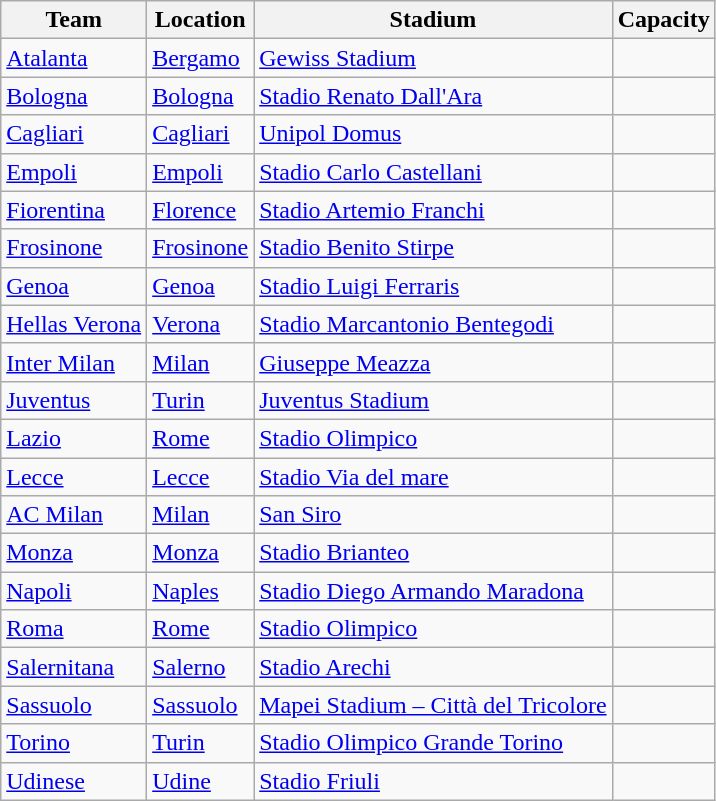<table class="wikitable sortable">
<tr>
<th>Team</th>
<th>Location</th>
<th>Stadium</th>
<th>Capacity</th>
</tr>
<tr>
<td><a href='#'>Atalanta</a></td>
<td><a href='#'>Bergamo</a></td>
<td><a href='#'>Gewiss Stadium</a></td>
<td style="text-align:center;"></td>
</tr>
<tr>
<td><a href='#'>Bologna</a></td>
<td><a href='#'>Bologna</a></td>
<td><a href='#'>Stadio Renato Dall'Ara</a></td>
<td style="text-align:center;"></td>
</tr>
<tr>
<td><a href='#'>Cagliari</a></td>
<td><a href='#'>Cagliari</a></td>
<td><a href='#'>Unipol Domus</a></td>
<td style="text-align:center;"></td>
</tr>
<tr>
<td><a href='#'>Empoli</a></td>
<td><a href='#'>Empoli</a></td>
<td><a href='#'>Stadio Carlo Castellani</a></td>
<td style="text-align:center;"></td>
</tr>
<tr>
<td><a href='#'>Fiorentina</a></td>
<td><a href='#'>Florence</a></td>
<td><a href='#'>Stadio Artemio Franchi</a></td>
<td style="text-align:center;"></td>
</tr>
<tr>
<td><a href='#'>Frosinone</a></td>
<td><a href='#'>Frosinone</a></td>
<td><a href='#'>Stadio Benito Stirpe</a></td>
<td style="text-align:center;"></td>
</tr>
<tr>
<td><a href='#'>Genoa</a></td>
<td><a href='#'>Genoa</a></td>
<td><a href='#'>Stadio Luigi Ferraris</a></td>
<td style="text-align:center;"></td>
</tr>
<tr>
<td><a href='#'>Hellas Verona</a></td>
<td><a href='#'>Verona</a></td>
<td><a href='#'>Stadio Marcantonio Bentegodi</a></td>
<td style="text-align:center;"></td>
</tr>
<tr>
<td><a href='#'>Inter Milan</a></td>
<td><a href='#'>Milan</a></td>
<td><a href='#'>Giuseppe Meazza</a></td>
<td style="text-align:center;"></td>
</tr>
<tr>
<td><a href='#'>Juventus</a></td>
<td><a href='#'>Turin</a></td>
<td><a href='#'>Juventus Stadium</a></td>
<td style="text-align:center;"></td>
</tr>
<tr>
<td><a href='#'>Lazio</a></td>
<td><a href='#'>Rome</a></td>
<td><a href='#'>Stadio Olimpico</a></td>
<td style="text-align:center;"></td>
</tr>
<tr>
<td><a href='#'>Lecce</a></td>
<td><a href='#'>Lecce</a></td>
<td><a href='#'>Stadio Via del mare</a></td>
<td style="text-align:center;"></td>
</tr>
<tr>
<td><a href='#'>AC Milan</a></td>
<td><a href='#'>Milan</a></td>
<td><a href='#'>San Siro</a></td>
<td style="text-align:center;"></td>
</tr>
<tr>
<td><a href='#'>Monza</a></td>
<td><a href='#'>Monza</a></td>
<td><a href='#'>Stadio Brianteo</a></td>
<td style="text-align:center;"></td>
</tr>
<tr>
<td><a href='#'>Napoli</a></td>
<td><a href='#'>Naples</a></td>
<td><a href='#'>Stadio Diego Armando Maradona</a></td>
<td style="text-align:center;"></td>
</tr>
<tr>
<td><a href='#'>Roma</a></td>
<td><a href='#'>Rome</a></td>
<td><a href='#'>Stadio Olimpico</a></td>
<td style="text-align:center;"></td>
</tr>
<tr>
<td><a href='#'>Salernitana</a></td>
<td><a href='#'>Salerno</a></td>
<td><a href='#'>Stadio Arechi</a></td>
<td style="text-align:center;"></td>
</tr>
<tr>
<td><a href='#'>Sassuolo</a></td>
<td><a href='#'>Sassuolo</a></td>
<td><a href='#'>Mapei Stadium – Città del Tricolore</a></td>
<td style="text-align:center;"></td>
</tr>
<tr>
<td><a href='#'>Torino</a></td>
<td><a href='#'>Turin</a></td>
<td><a href='#'>Stadio Olimpico Grande Torino</a></td>
<td style="text-align:center;"></td>
</tr>
<tr>
<td><a href='#'>Udinese</a></td>
<td><a href='#'>Udine</a></td>
<td><a href='#'>Stadio Friuli</a></td>
<td style="text-align:center;"></td>
</tr>
</table>
